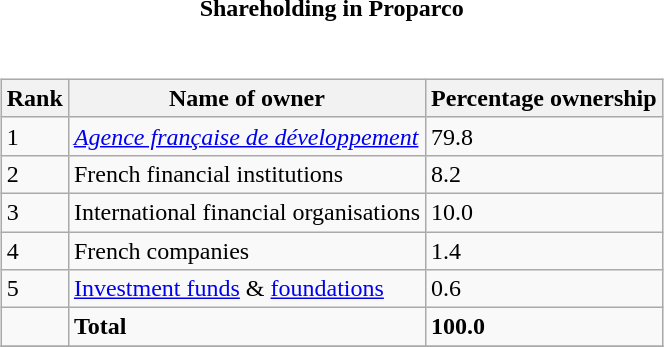<table style="font-size:100%;">
<tr>
<td width="100%" align="center"><strong>Shareholding in Proparco</strong></td>
</tr>
<tr valign="top">
<td><br><table class="wikitable sortable" style="margin-left:auto;margin-right:auto">
<tr>
<th style="width:2em;">Rank</th>
<th>Name of owner</th>
<th>Percentage ownership</th>
</tr>
<tr>
<td>1</td>
<td><a href='#'><em>Agence française de développement</em></a></td>
<td>79.8</td>
</tr>
<tr>
<td>2</td>
<td>French financial institutions</td>
<td>8.2</td>
</tr>
<tr>
<td>3</td>
<td>International financial organisations</td>
<td>10.0</td>
</tr>
<tr>
<td>4</td>
<td>French companies</td>
<td>1.4</td>
</tr>
<tr>
<td>5</td>
<td><a href='#'>Investment funds</a> & <a href='#'>foundations</a></td>
<td>0.6</td>
</tr>
<tr>
<td></td>
<td><strong>Total</strong></td>
<td><strong>100.0</strong></td>
</tr>
<tr>
</tr>
</table>
</td>
</tr>
</table>
